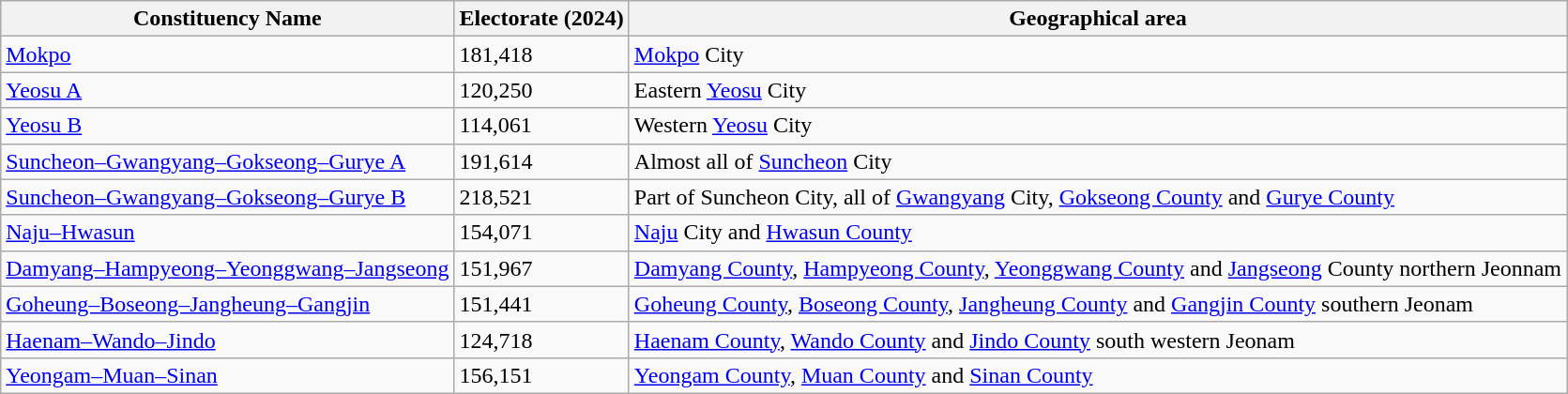<table class="wikitable">
<tr>
<th>Constituency Name</th>
<th>Electorate (2024)</th>
<th>Geographical area</th>
</tr>
<tr>
<td><a href='#'>Mokpo</a></td>
<td>181,418</td>
<td><a href='#'>Mokpo</a> City</td>
</tr>
<tr>
<td><a href='#'>Yeosu A</a></td>
<td>120,250</td>
<td>Eastern <a href='#'>Yeosu</a> City</td>
</tr>
<tr>
<td><a href='#'>Yeosu B</a></td>
<td>114,061</td>
<td>Western <a href='#'>Yeosu</a> City</td>
</tr>
<tr>
<td><a href='#'>Suncheon–Gwangyang–Gokseong–Gurye A</a></td>
<td>191,614</td>
<td>Almost all of <a href='#'>Suncheon</a> City</td>
</tr>
<tr>
<td><a href='#'>Suncheon–Gwangyang–Gokseong–Gurye B</a></td>
<td>218,521</td>
<td>Part of Suncheon City, all of <a href='#'>Gwangyang</a> City, <a href='#'>Gokseong County</a> and <a href='#'>Gurye County</a></td>
</tr>
<tr>
<td><a href='#'>Naju–Hwasun</a></td>
<td>154,071</td>
<td><a href='#'>Naju</a> City and <a href='#'>Hwasun County</a></td>
</tr>
<tr>
<td><a href='#'>Damyang–Hampyeong–Yeonggwang–Jangseong</a></td>
<td>151,967</td>
<td><a href='#'>Damyang County</a>, <a href='#'>Hampyeong County</a>, <a href='#'>Yeonggwang County</a> and <a href='#'>Jangseong</a> County northern Jeonnam</td>
</tr>
<tr>
<td><a href='#'>Goheung–Boseong–Jangheung–Gangjin</a></td>
<td>151,441</td>
<td><a href='#'>Goheung County</a>, <a href='#'>Boseong County</a>, <a href='#'>Jangheung County</a> and <a href='#'>Gangjin County</a> southern Jeonam</td>
</tr>
<tr>
<td><a href='#'>Haenam–Wando–Jindo</a></td>
<td>124,718</td>
<td><a href='#'>Haenam County</a>, <a href='#'>Wando County</a> and <a href='#'>Jindo County</a> south western Jeonam</td>
</tr>
<tr>
<td><a href='#'>Yeongam–Muan–Sinan</a></td>
<td>156,151</td>
<td><a href='#'>Yeongam County</a>, <a href='#'>Muan County</a> and <a href='#'>Sinan County</a></td>
</tr>
</table>
